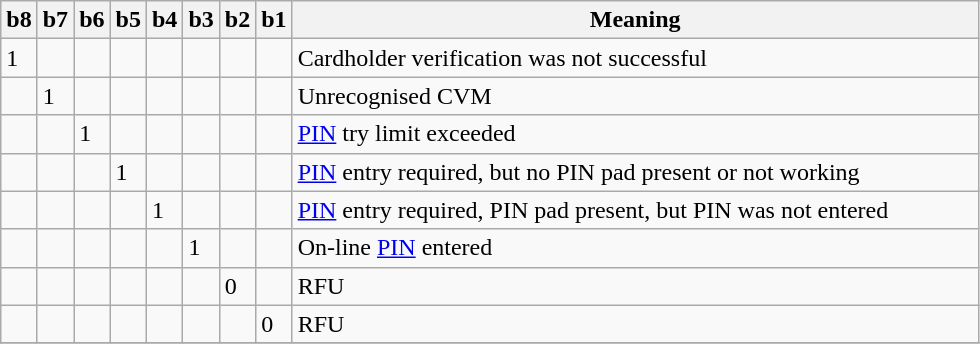<table class="wikitable">
<tr>
<th>b8</th>
<th>b7</th>
<th>b6</th>
<th>b5</th>
<th>b4</th>
<th>b3</th>
<th>b2</th>
<th>b1</th>
<th width="450pt">Meaning</th>
</tr>
<tr>
<td>1</td>
<td></td>
<td></td>
<td></td>
<td></td>
<td></td>
<td></td>
<td></td>
<td>Cardholder verification was not successful</td>
</tr>
<tr>
<td></td>
<td>1</td>
<td></td>
<td></td>
<td></td>
<td></td>
<td></td>
<td></td>
<td>Unrecognised CVM</td>
</tr>
<tr>
<td></td>
<td></td>
<td>1</td>
<td></td>
<td></td>
<td></td>
<td></td>
<td></td>
<td><a href='#'>PIN</a> try limit exceeded</td>
</tr>
<tr>
<td></td>
<td></td>
<td></td>
<td>1</td>
<td></td>
<td></td>
<td></td>
<td></td>
<td><a href='#'>PIN</a> entry required, but no PIN pad present or not working</td>
</tr>
<tr>
<td></td>
<td></td>
<td></td>
<td></td>
<td>1</td>
<td></td>
<td></td>
<td></td>
<td><a href='#'>PIN</a> entry required, PIN pad present, but PIN was not entered</td>
</tr>
<tr>
<td></td>
<td></td>
<td></td>
<td></td>
<td></td>
<td>1</td>
<td></td>
<td></td>
<td>On-line <a href='#'>PIN</a> entered</td>
</tr>
<tr>
<td></td>
<td></td>
<td></td>
<td></td>
<td></td>
<td></td>
<td>0</td>
<td></td>
<td>RFU</td>
</tr>
<tr>
<td></td>
<td></td>
<td></td>
<td></td>
<td></td>
<td></td>
<td></td>
<td>0</td>
<td>RFU</td>
</tr>
<tr>
</tr>
</table>
